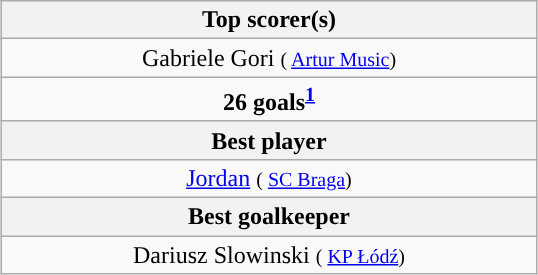<table class="wikitable" style="margin: 1em auto 1em auto;">
<tr>
<th width=350 colspan=3>Top scorer(s)</th>
</tr>
<tr align=center style="background:">
<td style="text-align:center;"> Gabriele Gori <small>( <a href='#'>Artur Music</a>)</small></td>
</tr>
<tr>
<td style="text-align:center;"><strong>26 goals</strong><sup><strong><a href='#'>1</a></strong></sup></td>
</tr>
<tr>
<th colspan=3>Best player</th>
</tr>
<tr>
<td style="text-align:center;"> <a href='#'>Jordan</a> <small>( <a href='#'>SC Braga</a>)</small></td>
</tr>
<tr>
<th colspan=3>Best goalkeeper</th>
</tr>
<tr>
<td style="text-align:center;"> Dariusz Slowinski <small>( <a href='#'>KP Łódź</a>)</small></td>
</tr>
</table>
